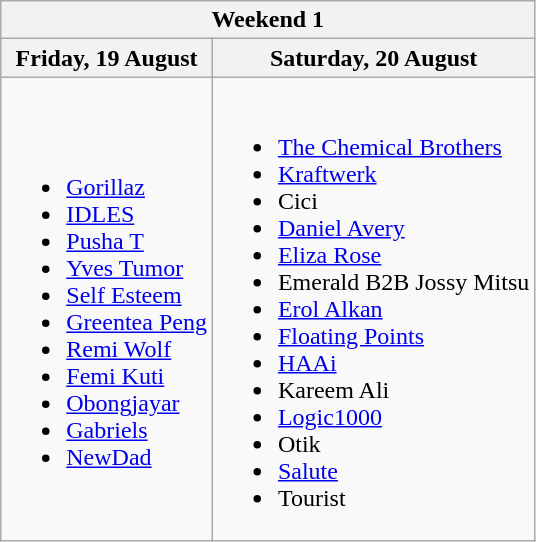<table class="wikitable plainrowheaders">
<tr>
<th colspan="2">Weekend 1</th>
</tr>
<tr>
<th>Friday, 19 August</th>
<th>Saturday, 20 August</th>
</tr>
<tr>
<td><br><ul><li><a href='#'>Gorillaz</a></li><li><a href='#'>IDLES</a></li><li><a href='#'>Pusha T</a></li><li><a href='#'>Yves Tumor</a></li><li><a href='#'>Self Esteem</a></li><li><a href='#'>Greentea Peng</a></li><li><a href='#'>Remi Wolf</a></li><li><a href='#'>Femi Kuti</a></li><li><a href='#'>Obongjayar</a></li><li><a href='#'>Gabriels</a></li><li><a href='#'>NewDad</a></li></ul></td>
<td><br><ul><li><a href='#'>The Chemical Brothers</a></li><li><a href='#'>Kraftwerk</a></li><li>Cici</li><li><a href='#'>Daniel Avery</a></li><li><a href='#'>Eliza Rose</a></li><li>Emerald B2B Jossy Mitsu</li><li><a href='#'>Erol Alkan</a></li><li><a href='#'>Floating Points</a></li><li><a href='#'>HAAi</a></li><li>Kareem Ali</li><li><a href='#'>Logic1000</a></li><li>Otik</li><li><a href='#'>Salute</a></li><li>Tourist</li></ul></td>
</tr>
</table>
